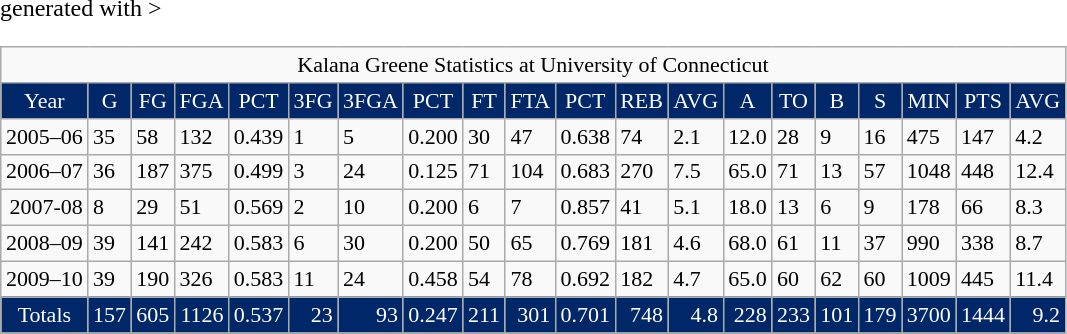<table class="wikitable" <hiddentext>generated with  >
<tr style="font-size:11pt"  align="center" valign="bottom">
<td colspan="20"   height="14">Kalana Greene Statistics at University of Connecticut</td>
</tr>
<tr style="background-color:#002868;font-size:11pt;color:#FFFFFF"   align="center" valign="bottom">
<td height="14">Year</td>
<td>G</td>
<td>FG</td>
<td>FGA</td>
<td>PCT</td>
<td>3FG</td>
<td>3FGA</td>
<td>PCT</td>
<td>FT</td>
<td>FTA</td>
<td>PCT</td>
<td>REB</td>
<td>AVG</td>
<td>A</td>
<td>TO</td>
<td>B</td>
<td>S</td>
<td>MIN</td>
<td>PTS</td>
<td>AVG</td>
</tr>
<tr style="font-size:11pt">
<td height="14"  align="right" valign="bottom">2005–06</td>
<td valign="bottom">35</td>
<td valign="bottom">58</td>
<td valign="bottom">132</td>
<td valign="bottom">0.439</td>
<td valign="bottom">1</td>
<td valign="bottom">5</td>
<td valign="bottom">0.200</td>
<td valign="bottom">30</td>
<td valign="bottom">47</td>
<td valign="bottom">0.638</td>
<td valign="bottom">74</td>
<td valign="bottom">2.1</td>
<td valign="bottom">12.0</td>
<td valign="bottom">28</td>
<td valign="bottom">9</td>
<td valign="bottom">16</td>
<td valign="bottom">475</td>
<td valign="bottom">147</td>
<td valign="bottom">4.2</td>
</tr>
<tr style="font-size:11pt">
<td height="14"  align="right" valign="bottom">2006–07</td>
<td valign="bottom">36</td>
<td valign="bottom">187</td>
<td valign="bottom">375</td>
<td valign="bottom">0.499</td>
<td valign="bottom">3</td>
<td valign="bottom">24</td>
<td valign="bottom">0.125</td>
<td valign="bottom">71</td>
<td valign="bottom">104</td>
<td valign="bottom">0.683</td>
<td valign="bottom">270</td>
<td valign="bottom">7.5</td>
<td valign="bottom">65.0</td>
<td valign="bottom">71</td>
<td valign="bottom">13</td>
<td valign="bottom">57</td>
<td valign="bottom">1048</td>
<td valign="bottom">448</td>
<td valign="bottom">12.4</td>
</tr>
<tr style="font-size:11pt">
<td height="14"  align="right" valign="bottom">2007-08</td>
<td valign="bottom">8</td>
<td valign="bottom">29</td>
<td valign="bottom">51</td>
<td valign="bottom">0.569</td>
<td valign="bottom">2</td>
<td valign="bottom">10</td>
<td valign="bottom">0.200</td>
<td valign="bottom">6</td>
<td valign="bottom">7</td>
<td valign="bottom">0.857</td>
<td valign="bottom">41</td>
<td valign="bottom">5.1</td>
<td valign="bottom">18.0</td>
<td valign="bottom">13</td>
<td valign="bottom">6</td>
<td valign="bottom">9</td>
<td valign="bottom">178</td>
<td valign="bottom">66</td>
<td valign="bottom">8.3</td>
</tr>
<tr style="font-size:11pt">
<td height="14"  align="right" valign="bottom">2008–09</td>
<td valign="bottom">39</td>
<td valign="bottom">141</td>
<td valign="bottom">242</td>
<td valign="bottom">0.583</td>
<td valign="bottom">6</td>
<td valign="bottom">30</td>
<td valign="bottom">0.200</td>
<td valign="bottom">50</td>
<td valign="bottom">65</td>
<td valign="bottom">0.769</td>
<td valign="bottom">181</td>
<td valign="bottom">4.6</td>
<td valign="bottom">68.0</td>
<td valign="bottom">61</td>
<td valign="bottom">11</td>
<td valign="bottom">37</td>
<td valign="bottom">990</td>
<td valign="bottom">338</td>
<td valign="bottom">8.7</td>
</tr>
<tr style="font-size:11pt">
<td height="14"  align="right" valign="bottom">2009–10</td>
<td valign="bottom">39</td>
<td valign="bottom">190</td>
<td valign="bottom">326</td>
<td valign="bottom">0.583</td>
<td valign="bottom">11</td>
<td valign="bottom">24</td>
<td valign="bottom">0.458</td>
<td valign="bottom">54</td>
<td valign="bottom">78</td>
<td valign="bottom">0.692</td>
<td valign="bottom">182</td>
<td valign="bottom">4.7</td>
<td valign="bottom">65.0</td>
<td valign="bottom">60</td>
<td valign="bottom">62</td>
<td valign="bottom">60</td>
<td valign="bottom">1009</td>
<td valign="bottom">445</td>
<td valign="bottom">11.4</td>
</tr>
<tr style="background-color:#002868;font-size:11pt;color:#FFFFFF">
<td height="14"  align="center" valign="bottom">Totals</td>
<td align="right"  valign="bottom">157</td>
<td align="right"  valign="bottom">605</td>
<td align="right"  valign="bottom">1126</td>
<td align="right"  valign="bottom">0.537</td>
<td align="right"  valign="bottom">23</td>
<td align="right"  valign="bottom">93</td>
<td align="right"  valign="bottom">0.247</td>
<td align="right"  valign="bottom">211</td>
<td align="right"  valign="bottom">301</td>
<td align="right"  valign="bottom">0.701</td>
<td align="right"  valign="bottom">748</td>
<td align="right"  valign="bottom">4.8</td>
<td align="right"  valign="bottom">228</td>
<td align="right"  valign="bottom">233</td>
<td align="right"  valign="bottom">101</td>
<td align="right"  valign="bottom">179</td>
<td align="right"  valign="bottom">3700</td>
<td align="right"  valign="bottom">1444</td>
<td align="right"  valign="bottom">9.2</td>
</tr>
</table>
